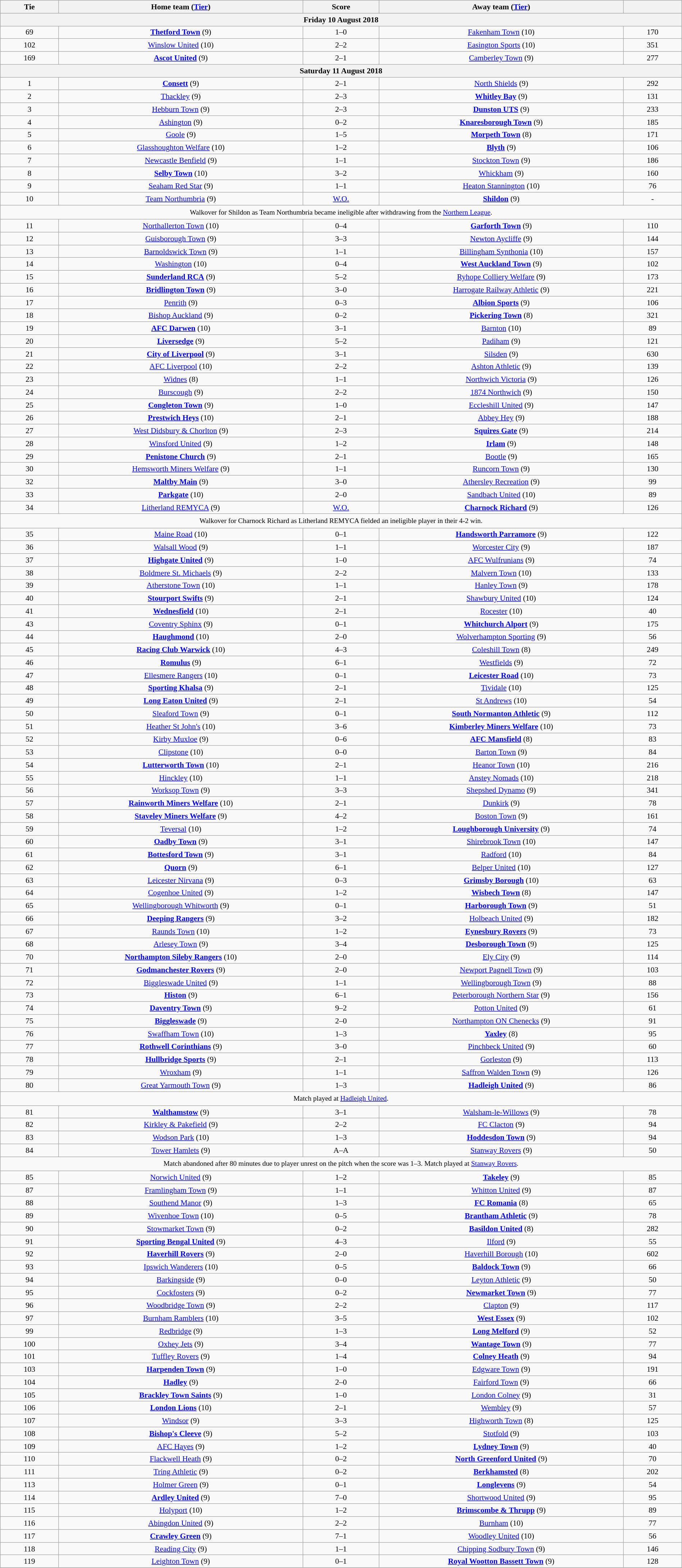<table class="wikitable" style="text-align:center; font-size:90%; width:100%">
<tr>
<th scope="col" style="width:  8.43%;">Tie</th>
<th scope="col" style="width: 35.29%;">Home team (<a href='#'>Tier</a>)</th>
<th scope="col" style="width: 11.00%;">Score</th>
<th scope="col" style="width: 35.29%;">Away team (<a href='#'>Tier</a>)</th>
<th scope="col" style="width:  8.43%;"></th>
</tr>
<tr>
<th colspan="5"><strong>Friday 10 August 2018</strong></th>
</tr>
<tr>
<td>69</td>
<td><strong><a href='#'>Thetford Town</a></strong> (9)</td>
<td>1–0</td>
<td><a href='#'>Fakenham Town</a> (10)</td>
<td>170</td>
</tr>
<tr>
<td>102</td>
<td><a href='#'>Winslow United</a> (10)</td>
<td>2–2</td>
<td><a href='#'>Easington Sports</a> (10)</td>
<td>351</td>
</tr>
<tr>
<td>169</td>
<td><strong><a href='#'>Ascot United</a></strong> (9)</td>
<td>2–1</td>
<td><a href='#'>Camberley Town</a> (9)</td>
<td>277</td>
</tr>
<tr>
<th colspan="5"><strong>Saturday 11 August 2018</strong></th>
</tr>
<tr>
<td>1</td>
<td><strong><a href='#'>Consett</a></strong> (9)</td>
<td>2–1</td>
<td><a href='#'>North Shields</a> (9)</td>
<td>292</td>
</tr>
<tr>
<td>2</td>
<td><a href='#'>Thackley</a> (9)</td>
<td>2–3</td>
<td><strong><a href='#'>Whitley Bay</a></strong> (9)</td>
<td>131</td>
</tr>
<tr>
<td>3</td>
<td><a href='#'>Hebburn Town</a> (9)</td>
<td>2–3</td>
<td><strong><a href='#'>Dunston UTS</a></strong> (9)</td>
<td>233</td>
</tr>
<tr>
<td>4</td>
<td><a href='#'>Ashington</a> (9)</td>
<td>0–2</td>
<td><strong><a href='#'>Knaresborough Town</a></strong> (9)</td>
<td>185</td>
</tr>
<tr>
<td>5</td>
<td><a href='#'>Goole</a> (9)</td>
<td>1–5</td>
<td><strong><a href='#'>Morpeth Town</a></strong> (8)</td>
<td>171</td>
</tr>
<tr>
<td>6</td>
<td><a href='#'>Glasshoughton Welfare</a> (10)</td>
<td>1–2</td>
<td><strong><a href='#'>Blyth</a></strong> (9)</td>
<td>106</td>
</tr>
<tr>
<td>7</td>
<td><a href='#'>Newcastle Benfield</a> (9)</td>
<td>1–1</td>
<td><a href='#'>Stockton Town</a> (9)</td>
<td>186</td>
</tr>
<tr>
<td>8</td>
<td><strong><a href='#'>Selby Town</a></strong> (10)</td>
<td>3–2</td>
<td><a href='#'>Whickham</a> (9)</td>
<td>160</td>
</tr>
<tr>
<td>9</td>
<td><a href='#'>Seaham Red Star</a> (9)</td>
<td>1–1</td>
<td><a href='#'>Heaton Stannington</a> (10)</td>
<td>76</td>
</tr>
<tr>
<td>10</td>
<td><a href='#'>Team Northumbria</a> (9)</td>
<td><a href='#'>W.O.</a></td>
<td><strong><a href='#'>Shildon</a></strong> (9)</td>
<td>-</td>
</tr>
<tr>
<td colspan="5" style="height:20px; text-align:center; font-size:90%">Walkover for Shildon as Team Northumbria became ineligible after withdrawing from the <a href='#'>Northern League</a>.</td>
</tr>
<tr>
<td>11</td>
<td><a href='#'>Northallerton Town</a> (10)</td>
<td>0–4</td>
<td><strong><a href='#'>Garforth Town</a></strong> (9)</td>
<td>110</td>
</tr>
<tr>
<td>12</td>
<td><a href='#'>Guisborough Town</a> (9)</td>
<td>3–3</td>
<td><a href='#'>Newton Aycliffe</a> (9)</td>
<td>144</td>
</tr>
<tr>
<td>13</td>
<td><a href='#'>Barnoldswick Town</a> (9)</td>
<td>1–1</td>
<td><a href='#'>Billingham Synthonia</a> (10)</td>
<td>157</td>
</tr>
<tr>
<td>14</td>
<td><a href='#'>Washington</a> (10)</td>
<td>0–4</td>
<td><strong><a href='#'>West Auckland Town</a></strong> (9)</td>
<td>102</td>
</tr>
<tr>
<td>15</td>
<td><strong><a href='#'>Sunderland RCA</a></strong> (9)</td>
<td>5–2</td>
<td><a href='#'>Ryhope Colliery Welfare</a> (9)</td>
<td>173</td>
</tr>
<tr>
<td>16</td>
<td><strong><a href='#'>Bridlington Town</a></strong> (9)</td>
<td>3–0</td>
<td><a href='#'>Harrogate Railway Athletic</a> (9)</td>
<td>221</td>
</tr>
<tr>
<td>17</td>
<td><a href='#'>Penrith</a> (9)</td>
<td>0–3</td>
<td><strong><a href='#'>Albion Sports</a></strong> (9)</td>
<td>106</td>
</tr>
<tr>
<td>18</td>
<td><a href='#'>Bishop Auckland</a> (9)</td>
<td>0–2</td>
<td><strong><a href='#'>Pickering Town</a></strong> (8)</td>
<td>321</td>
</tr>
<tr>
<td>19</td>
<td><strong><a href='#'>AFC Darwen</a></strong> (10)</td>
<td>3–1</td>
<td><a href='#'>Barnton</a> (10)</td>
<td>89</td>
</tr>
<tr>
<td>20</td>
<td><strong><a href='#'>Liversedge</a></strong> (9)</td>
<td>5–2</td>
<td><a href='#'>Padiham</a> (9)</td>
<td>121</td>
</tr>
<tr>
<td>21</td>
<td><strong><a href='#'>City of Liverpool</a></strong> (9)</td>
<td>3–1</td>
<td><a href='#'>Silsden</a> (9)</td>
<td>630</td>
</tr>
<tr>
<td>22</td>
<td><a href='#'>AFC Liverpool</a> (10)</td>
<td>2–2</td>
<td><a href='#'>Ashton Athletic</a> (9)</td>
<td>139</td>
</tr>
<tr>
<td>23</td>
<td><a href='#'>Widnes</a> (8)</td>
<td>1–1</td>
<td><a href='#'>Northwich Victoria</a> (9)</td>
<td>126</td>
</tr>
<tr>
<td>24</td>
<td><a href='#'>Burscough</a> (9)</td>
<td>2–2</td>
<td><a href='#'>1874 Northwich</a> (9)</td>
<td>150</td>
</tr>
<tr>
<td>25</td>
<td><strong><a href='#'>Congleton Town</a></strong> (9)</td>
<td>1–0</td>
<td><a href='#'>Eccleshill United</a> (9)</td>
<td>147</td>
</tr>
<tr>
<td>26</td>
<td><strong><a href='#'>Prestwich Heys</a></strong> (10)</td>
<td>2–1</td>
<td><a href='#'>Abbey Hey</a> (9)</td>
<td>188</td>
</tr>
<tr>
<td>27</td>
<td><a href='#'>West Didsbury & Chorlton</a> (9)</td>
<td>2–3</td>
<td><strong><a href='#'>Squires Gate</a></strong> (9)</td>
<td>214</td>
</tr>
<tr>
<td>28</td>
<td><a href='#'>Winsford United</a> (9)</td>
<td>1–2</td>
<td><strong><a href='#'>Irlam</a></strong> (9)</td>
<td>148</td>
</tr>
<tr>
<td>29</td>
<td><strong><a href='#'>Penistone Church</a></strong> (9)</td>
<td>2–1</td>
<td><a href='#'>Bootle</a> (9)</td>
<td>165</td>
</tr>
<tr>
<td>30</td>
<td><a href='#'>Hemsworth Miners Welfare</a> (9)</td>
<td>1–1</td>
<td><a href='#'>Runcorn Town</a> (9)</td>
<td>130</td>
</tr>
<tr>
<td>32</td>
<td><strong><a href='#'>Maltby Main</a></strong> (9)</td>
<td>3–0</td>
<td><a href='#'>Athersley Recreation</a> (9)</td>
<td>99</td>
</tr>
<tr>
<td>33</td>
<td><strong><a href='#'>Parkgate</a></strong> (10)</td>
<td>2–0</td>
<td><a href='#'>Sandbach United</a> (10)</td>
<td>89</td>
</tr>
<tr>
<td>34</td>
<td><a href='#'>Litherland REMYCA</a> (9)</td>
<td><a href='#'>W.O.</a></td>
<td><strong><a href='#'>Charnock Richard</a></strong> (9)</td>
<td>126</td>
</tr>
<tr>
<td colspan="5" style="height:20px; text-align:center; font-size:90%">Walkover for Charnock Richard as Litherland REMYCA fielded an ineligible player in their 4-2 win.</td>
</tr>
<tr>
<td>35</td>
<td><a href='#'>Maine Road</a> (10)</td>
<td>0–1</td>
<td><strong><a href='#'>Handsworth Parramore</a></strong> (9)</td>
<td>122</td>
</tr>
<tr>
<td>36</td>
<td><a href='#'>Walsall Wood</a> (9)</td>
<td>1–1</td>
<td><a href='#'>Worcester City</a> (9)</td>
<td>187</td>
</tr>
<tr>
<td>37</td>
<td><strong><a href='#'>Highgate United</a></strong> (9)</td>
<td>1–0</td>
<td><a href='#'>AFC Wulfrunians</a> (9)</td>
<td>74</td>
</tr>
<tr>
<td>38</td>
<td><a href='#'>Boldmere St. Michaels</a> (9)</td>
<td>2–2</td>
<td><a href='#'>Malvern Town</a> (10)</td>
<td>133</td>
</tr>
<tr>
<td>39</td>
<td><a href='#'>Atherstone Town</a> (10)</td>
<td>1–1</td>
<td><a href='#'>Hanley Town</a> (9)</td>
<td>178</td>
</tr>
<tr>
<td>40</td>
<td><strong><a href='#'>Stourport Swifts</a></strong> (9)</td>
<td>2–1</td>
<td><a href='#'>Shawbury United</a> (10)</td>
<td>124</td>
</tr>
<tr>
<td>41</td>
<td><strong><a href='#'>Wednesfield</a></strong> (10)</td>
<td>2–1</td>
<td><a href='#'>Rocester</a> (10)</td>
<td>40</td>
</tr>
<tr>
<td>43</td>
<td><a href='#'>Coventry Sphinx</a> (9)</td>
<td>0–1</td>
<td><strong><a href='#'>Whitchurch Alport</a></strong> (9)</td>
<td>175</td>
</tr>
<tr>
<td>44</td>
<td><strong><a href='#'>Haughmond</a></strong> (10)</td>
<td>2–0</td>
<td><a href='#'>Wolverhampton Sporting</a> (9)</td>
<td>56</td>
</tr>
<tr>
<td>45</td>
<td><strong><a href='#'>Racing Club Warwick</a></strong> (10)</td>
<td>4–3</td>
<td><a href='#'>Coleshill Town</a> (8)</td>
<td>249</td>
</tr>
<tr>
<td>46</td>
<td><strong><a href='#'>Romulus</a></strong> (9)</td>
<td>6–1</td>
<td><a href='#'>Westfields</a> (9)</td>
<td>72</td>
</tr>
<tr>
<td>47</td>
<td><a href='#'>Ellesmere Rangers</a> (10)</td>
<td>0–1</td>
<td><strong><a href='#'>Leicester Road</a></strong> (10)</td>
<td>73</td>
</tr>
<tr>
<td>48</td>
<td><strong><a href='#'>Sporting Khalsa</a></strong> (9)</td>
<td>2–1</td>
<td><a href='#'>Tividale</a> (10)</td>
<td>125</td>
</tr>
<tr>
<td>49</td>
<td><strong><a href='#'>Long Eaton United</a></strong> (9)</td>
<td>2–1</td>
<td><a href='#'>St Andrews</a> (10)</td>
<td>54</td>
</tr>
<tr>
<td>50</td>
<td><a href='#'>Sleaford Town</a> (9)</td>
<td>0–1</td>
<td><strong><a href='#'>South Normanton Athletic</a></strong> (9)</td>
<td>112</td>
</tr>
<tr>
<td>51</td>
<td><a href='#'>Heather St John's</a> (10)</td>
<td>3–6</td>
<td><strong><a href='#'>Kimberley Miners Welfare</a></strong> (10)</td>
<td>73</td>
</tr>
<tr>
<td>52</td>
<td><a href='#'>Kirby Muxloe</a> (9)</td>
<td>0–6</td>
<td><strong><a href='#'>AFC Mansfield</a></strong> (8)</td>
<td>83</td>
</tr>
<tr>
<td>53</td>
<td><a href='#'>Clipstone</a> (10)</td>
<td>0–0</td>
<td><a href='#'>Barton Town</a> (9)</td>
<td>84</td>
</tr>
<tr>
<td>54</td>
<td><strong><a href='#'>Lutterworth Town</a></strong> (10)</td>
<td>2–1</td>
<td><a href='#'>Heanor Town</a> (10)</td>
<td>216</td>
</tr>
<tr>
<td>55</td>
<td><a href='#'>Hinckley</a> (10)</td>
<td>1–1</td>
<td><a href='#'>Anstey Nomads</a> (10)</td>
<td>218</td>
</tr>
<tr>
<td>56</td>
<td><a href='#'>Worksop Town</a> (9)</td>
<td>3–3</td>
<td><a href='#'>Shepshed Dynamo</a> (9)</td>
<td>341</td>
</tr>
<tr>
<td>57</td>
<td><strong><a href='#'>Rainworth Miners Welfare</a></strong> (10)</td>
<td>2–1</td>
<td><a href='#'>Dunkirk</a> (9)</td>
<td>78</td>
</tr>
<tr>
<td>58</td>
<td><strong><a href='#'>Staveley Miners Welfare</a></strong> (9)</td>
<td>4–2</td>
<td><a href='#'>Boston Town</a> (9)</td>
<td>161</td>
</tr>
<tr>
<td>59</td>
<td><a href='#'>Teversal</a> (10)</td>
<td>1–2</td>
<td><strong><a href='#'>Loughborough University</a></strong> (9)</td>
<td>74</td>
</tr>
<tr>
<td>60</td>
<td><strong><a href='#'>Oadby Town</a></strong> (9)</td>
<td>3–1</td>
<td><a href='#'>Shirebrook Town</a> (10)</td>
<td>147</td>
</tr>
<tr>
<td>61</td>
<td><strong><a href='#'>Bottesford Town</a></strong> (9)</td>
<td>3–1</td>
<td><a href='#'>Radford</a> (10)</td>
<td>84</td>
</tr>
<tr>
<td>62</td>
<td><strong><a href='#'>Quorn</a></strong> (9)</td>
<td>6–1</td>
<td><a href='#'>Belper United</a> (10)</td>
<td>127</td>
</tr>
<tr>
<td>63</td>
<td><a href='#'>Leicester Nirvana</a> (9)</td>
<td>0–3</td>
<td><strong><a href='#'>Grimsby Borough</a></strong> (10)</td>
<td>63</td>
</tr>
<tr>
<td>64</td>
<td><a href='#'>Cogenhoe United</a> (9)</td>
<td>1–2</td>
<td><strong><a href='#'>Wisbech Town</a></strong> (8)</td>
<td>147</td>
</tr>
<tr>
<td>65</td>
<td><a href='#'>Wellingborough Whitworth</a> (9)</td>
<td>0–1</td>
<td><strong><a href='#'>Harborough Town</a></strong> (9)</td>
<td>51</td>
</tr>
<tr>
<td>66</td>
<td><strong><a href='#'>Deeping Rangers</a></strong> (9)</td>
<td>3–2</td>
<td><a href='#'>Holbeach United</a> (9)</td>
<td>182</td>
</tr>
<tr>
<td>67</td>
<td><a href='#'>Raunds Town</a> (10)</td>
<td>1–2</td>
<td><strong><a href='#'>Eynesbury Rovers</a></strong> (9)</td>
<td>73</td>
</tr>
<tr>
<td>68</td>
<td><a href='#'>Arlesey Town</a> (9)</td>
<td>3–4</td>
<td><strong><a href='#'>Desborough Town</a></strong> (9)</td>
<td>125</td>
</tr>
<tr>
<td>70</td>
<td><strong><a href='#'>Northampton Sileby Rangers</a></strong> (10)</td>
<td>2–0</td>
<td><a href='#'>Ely City</a> (9)</td>
<td>114</td>
</tr>
<tr>
<td>71</td>
<td><strong><a href='#'>Godmanchester Rovers</a></strong> (9)</td>
<td>2–0</td>
<td><a href='#'>Newport Pagnell Town</a> (9)</td>
<td>103</td>
</tr>
<tr>
<td>72</td>
<td><a href='#'>Biggleswade United</a> (9)</td>
<td>1–1</td>
<td><a href='#'>Wellingborough Town</a> (9)</td>
<td>88</td>
</tr>
<tr>
<td>73</td>
<td><strong><a href='#'>Histon</a></strong> (9)</td>
<td>6–1</td>
<td><a href='#'>Peterborough Northern Star</a> (9)</td>
<td>156</td>
</tr>
<tr>
<td>74</td>
<td><strong><a href='#'>Daventry Town</a></strong> (9)</td>
<td>9–2</td>
<td><a href='#'>Potton United</a> (9)</td>
<td>61</td>
</tr>
<tr>
<td>75</td>
<td><strong><a href='#'>Biggleswade</a></strong> (9)</td>
<td>2–0</td>
<td><a href='#'>Northampton ON Chenecks</a> (9)</td>
<td>91</td>
</tr>
<tr>
<td>76</td>
<td><a href='#'>Swaffham Town</a> (10)</td>
<td>1–3</td>
<td><strong><a href='#'>Yaxley</a></strong> (8)</td>
<td>95</td>
</tr>
<tr>
<td>77</td>
<td><strong><a href='#'>Rothwell Corinthians</a></strong> (9)</td>
<td>3–0</td>
<td><a href='#'>Pinchbeck United</a> (9)</td>
<td>60</td>
</tr>
<tr>
<td>78</td>
<td><strong><a href='#'>Hullbridge Sports</a></strong> (9)</td>
<td>2–1</td>
<td><a href='#'>Gorleston</a> (9)</td>
<td>113</td>
</tr>
<tr>
<td>79</td>
<td><a href='#'>Wroxham</a> (9)</td>
<td>1–1</td>
<td><a href='#'>Saffron Walden Town</a> (9)</td>
<td>126</td>
</tr>
<tr>
<td>80</td>
<td><a href='#'>Great Yarmouth Town</a> (9)</td>
<td>1–3</td>
<td><strong><a href='#'>Hadleigh United</a></strong> (9)</td>
<td>86</td>
</tr>
<tr>
<td colspan="5" style="height:20px; text-align:center; font-size:90%">Match played at <a href='#'>Hadleigh United</a>.</td>
</tr>
<tr>
<td>81</td>
<td><strong><a href='#'>Walthamstow</a></strong> (9)</td>
<td>3–1</td>
<td><a href='#'>Walsham-le-Willows</a> (9)</td>
<td>78</td>
</tr>
<tr>
<td>82</td>
<td><a href='#'>Kirkley & Pakefield</a> (9)</td>
<td>2–2</td>
<td><a href='#'>FC Clacton</a> (9)</td>
<td>94</td>
</tr>
<tr>
<td>83</td>
<td><a href='#'>Wodson Park</a> (10)</td>
<td>1–3</td>
<td><strong><a href='#'>Hoddesdon Town</a></strong> (9)</td>
<td>94</td>
</tr>
<tr>
<td>84</td>
<td><a href='#'>Tower Hamlets</a> (9)</td>
<td>A–A</td>
<td><a href='#'>Stanway Rovers</a> (9)</td>
<td>50</td>
</tr>
<tr>
<td colspan="5" style="height:20px; text-align:center; font-size:90%">Match abandoned after 80 minutes due to player unrest on the pitch when the score was 1–3. Match played at <a href='#'>Stanway Rovers</a>.</td>
</tr>
<tr>
<td>85</td>
<td><a href='#'>Norwich United</a> (9)</td>
<td>1–2</td>
<td><strong><a href='#'>Takeley</a></strong> (9)</td>
<td>85</td>
</tr>
<tr>
<td>87</td>
<td><a href='#'>Framlingham Town</a> (9)</td>
<td>1–1</td>
<td><a href='#'>Whitton United</a> (9)</td>
<td>87</td>
</tr>
<tr>
<td>88</td>
<td><a href='#'>Southend Manor</a> (9)</td>
<td>1–3</td>
<td><strong><a href='#'>FC Romania</a></strong> (8)</td>
<td>65</td>
</tr>
<tr>
<td>89</td>
<td><a href='#'>Wivenhoe Town</a> (10)</td>
<td>0–5</td>
<td><strong><a href='#'>Brantham Athletic</a></strong> (9)</td>
<td>78</td>
</tr>
<tr>
<td>90</td>
<td><a href='#'>Stowmarket Town</a> (9)</td>
<td>0–2</td>
<td><strong><a href='#'>Basildon United</a></strong> (8)</td>
<td>282</td>
</tr>
<tr>
<td>91</td>
<td><strong><a href='#'>Sporting Bengal United</a></strong> (9)</td>
<td>4–3</td>
<td><a href='#'>Ilford</a> (9)</td>
<td>55</td>
</tr>
<tr>
<td>92</td>
<td><strong><a href='#'>Haverhill Rovers</a></strong> (9)</td>
<td>2–0</td>
<td><a href='#'>Haverhill Borough</a> (10)</td>
<td>602</td>
</tr>
<tr>
<td>93</td>
<td><a href='#'>Ipswich Wanderers</a> (10)</td>
<td>0–5</td>
<td><strong><a href='#'>Baldock Town</a></strong> (9)</td>
<td>66</td>
</tr>
<tr>
<td>94</td>
<td><a href='#'>Barkingside</a> (9)</td>
<td>0–0</td>
<td><a href='#'>Leyton Athletic</a> (9)</td>
<td>50</td>
</tr>
<tr>
<td>95</td>
<td><a href='#'>Cockfosters</a> (9)</td>
<td>0–2</td>
<td><strong><a href='#'>Newmarket Town</a></strong> (9)</td>
<td>77</td>
</tr>
<tr>
<td>96</td>
<td><a href='#'>Woodbridge Town</a> (9)</td>
<td>2–2</td>
<td><a href='#'>Clapton</a> (9)</td>
<td>117</td>
</tr>
<tr>
<td>97</td>
<td><a href='#'>Burnham Ramblers</a> (10)</td>
<td>3–5</td>
<td><strong><a href='#'>West Essex</a></strong> (9)</td>
<td>102</td>
</tr>
<tr>
<td>99</td>
<td><a href='#'>Redbridge</a> (9)</td>
<td>1–3</td>
<td><strong><a href='#'>Long Melford</a></strong> (9)</td>
<td>52</td>
</tr>
<tr>
<td>100</td>
<td><a href='#'>Oxhey Jets</a> (9)</td>
<td>3–4</td>
<td><strong><a href='#'>Wantage Town</a></strong> (9)</td>
<td>77</td>
</tr>
<tr>
<td>101</td>
<td><a href='#'>Tuffley Rovers</a> (9)</td>
<td>1–4</td>
<td><strong><a href='#'>Colney Heath</a></strong> (9)</td>
<td>94</td>
</tr>
<tr>
<td>103</td>
<td><strong><a href='#'>Harpenden Town</a></strong> (9)</td>
<td>1–0</td>
<td><a href='#'>Edgware Town</a> (9)</td>
<td>191</td>
</tr>
<tr>
<td>104</td>
<td><strong><a href='#'>Hadley</a></strong> (9)</td>
<td>2–0</td>
<td><a href='#'>Fairford Town</a> (9)</td>
<td>66</td>
</tr>
<tr>
<td>105</td>
<td><strong><a href='#'>Brackley Town Saints</a></strong> (9)</td>
<td>1–0</td>
<td><a href='#'>London Colney</a> (9)</td>
<td>31</td>
</tr>
<tr>
<td>106</td>
<td><strong><a href='#'>London Lions</a></strong> (10)</td>
<td>2–1</td>
<td><a href='#'>Wembley</a> (9)</td>
<td>57</td>
</tr>
<tr>
<td>107</td>
<td><a href='#'>Windsor</a> (9)</td>
<td>3–3</td>
<td><a href='#'>Highworth Town</a> (8)</td>
<td>125</td>
</tr>
<tr>
<td>108</td>
<td><strong><a href='#'>Bishop's Cleeve</a></strong> (9)</td>
<td>5–2</td>
<td><a href='#'>Stotfold</a> (9)</td>
<td>103</td>
</tr>
<tr>
<td>109</td>
<td><a href='#'>AFC Hayes</a> (9)</td>
<td>1–2</td>
<td><strong><a href='#'>Lydney Town</a></strong> (9)</td>
<td>40</td>
</tr>
<tr>
<td>110</td>
<td><a href='#'>Flackwell Heath</a> (9)</td>
<td>0–2</td>
<td><strong><a href='#'>North Greenford United</a></strong> (9)</td>
<td>70</td>
</tr>
<tr>
<td>111</td>
<td><a href='#'>Tring Athletic</a> (9)</td>
<td>0–2</td>
<td><strong><a href='#'>Berkhamsted</a></strong> (8)</td>
<td>202</td>
</tr>
<tr>
<td>113</td>
<td><a href='#'>Holmer Green</a> (9)</td>
<td>0–1</td>
<td><strong><a href='#'>Longlevens</a></strong> (9)</td>
<td>54</td>
</tr>
<tr>
<td>114</td>
<td><strong><a href='#'>Ardley United</a></strong> (9)</td>
<td>7–0</td>
<td><a href='#'>Shortwood United</a> (9)</td>
<td>95</td>
</tr>
<tr>
<td>115</td>
<td><a href='#'>Holyport</a> (10)</td>
<td>1–2</td>
<td><strong><a href='#'>Brimscombe & Thrupp</a></strong> (9)</td>
<td>89</td>
</tr>
<tr>
<td>116</td>
<td><a href='#'>Abingdon United</a> (9)</td>
<td>2–2</td>
<td><a href='#'>Burnham</a> (10)</td>
<td>77</td>
</tr>
<tr>
<td>117</td>
<td><strong><a href='#'>Crawley Green</a></strong> (9)</td>
<td>7–1</td>
<td><a href='#'>Woodley United</a> (10)</td>
<td>56</td>
</tr>
<tr>
<td>118</td>
<td><a href='#'>Reading City</a> (9)</td>
<td>1–1</td>
<td><a href='#'>Chipping Sodbury Town</a> (9)</td>
<td>146</td>
</tr>
<tr>
<td>119</td>
<td><a href='#'>Leighton Town</a> (9)</td>
<td>0–1</td>
<td><strong><a href='#'>Royal Wootton Bassett Town</a></strong> (9)</td>
<td>128</td>
</tr>
<tr>
</tr>
</table>
